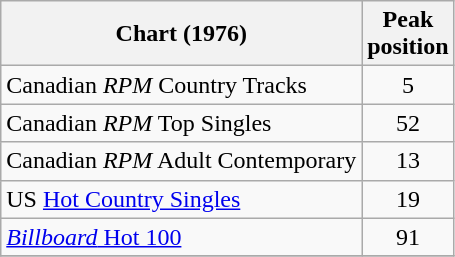<table class="wikitable sortable">
<tr>
<th align="left">Chart (1976)</th>
<th align="center">Peak<br>position</th>
</tr>
<tr>
<td align="left">Canadian <em>RPM</em> Country Tracks</td>
<td align="center">5</td>
</tr>
<tr>
<td align="left">Canadian <em>RPM</em> Top Singles</td>
<td align="center">52</td>
</tr>
<tr>
<td align="left">Canadian <em>RPM</em> Adult Contemporary</td>
<td align="center">13</td>
</tr>
<tr>
<td align="left">US <a href='#'>Hot Country Singles</a></td>
<td align="center">19</td>
</tr>
<tr>
<td align="left"><a href='#'><em>Billboard</em> Hot 100</a></td>
<td align="center">91</td>
</tr>
<tr>
</tr>
</table>
